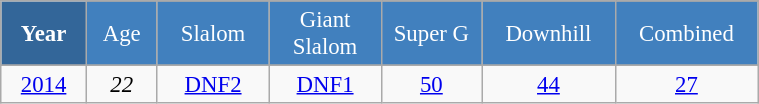<table class="wikitable" style="font-size:95%; text-align:center; border:grey solid 1px; border-collapse:collapse;" width="40%">
<tr style="background-color:#369; color:white;">
<td rowspan="2" colspan="1" width="4%"><strong>Year</strong></td>
</tr>
<tr style="background-color:#4180be; color:white;">
<td width="3%">Age</td>
<td width="5%">Slalom</td>
<td width="5%">Giant<br>Slalom</td>
<td width="5%">Super G</td>
<td width="5%">Downhill</td>
<td width="5%">Combined</td>
</tr>
<tr style="background-color:#8CB2D8; color:white;">
</tr>
<tr>
<td><a href='#'>2014</a></td>
<td><em>22</em></td>
<td><a href='#'>DNF2</a></td>
<td><a href='#'>DNF1</a></td>
<td><a href='#'>50</a></td>
<td><a href='#'>44</a></td>
<td><a href='#'>27</a></td>
</tr>
</table>
